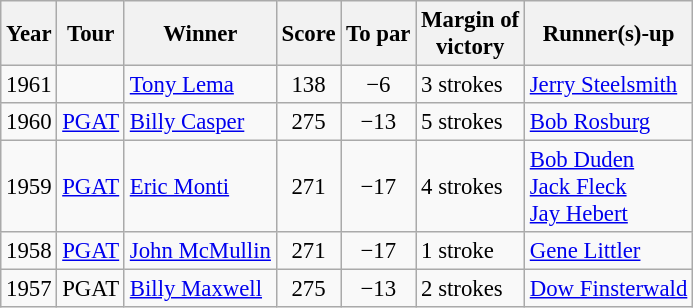<table class=wikitable style="font-size:95%">
<tr>
<th>Year</th>
<th>Tour</th>
<th>Winner</th>
<th>Score</th>
<th>To par</th>
<th>Margin of<br>victory</th>
<th>Runner(s)-up</th>
</tr>
<tr>
<td>1961</td>
<td></td>
<td> <a href='#'>Tony Lema</a></td>
<td align=center>138</td>
<td align=center>−6</td>
<td>3 strokes</td>
<td> <a href='#'>Jerry Steelsmith</a></td>
</tr>
<tr>
<td>1960</td>
<td><a href='#'>PGAT</a></td>
<td> <a href='#'>Billy Casper</a></td>
<td align=center>275</td>
<td align=center>−13</td>
<td>5 strokes</td>
<td> <a href='#'>Bob Rosburg</a></td>
</tr>
<tr>
<td>1959</td>
<td><a href='#'>PGAT</a></td>
<td> <a href='#'>Eric Monti</a></td>
<td align=center>271</td>
<td align=center>−17</td>
<td>4 strokes</td>
<td> <a href='#'>Bob Duden</a><br> <a href='#'>Jack Fleck</a><br> <a href='#'>Jay Hebert</a></td>
</tr>
<tr>
<td>1958</td>
<td><a href='#'>PGAT</a></td>
<td> <a href='#'>John McMullin</a></td>
<td align=center>271</td>
<td align=center>−17</td>
<td>1 stroke</td>
<td> <a href='#'>Gene Littler</a></td>
</tr>
<tr>
<td>1957</td>
<td>PGAT</td>
<td> <a href='#'>Billy Maxwell</a></td>
<td align=center>275</td>
<td align=center>−13</td>
<td>2 strokes</td>
<td> <a href='#'>Dow Finsterwald</a></td>
</tr>
</table>
